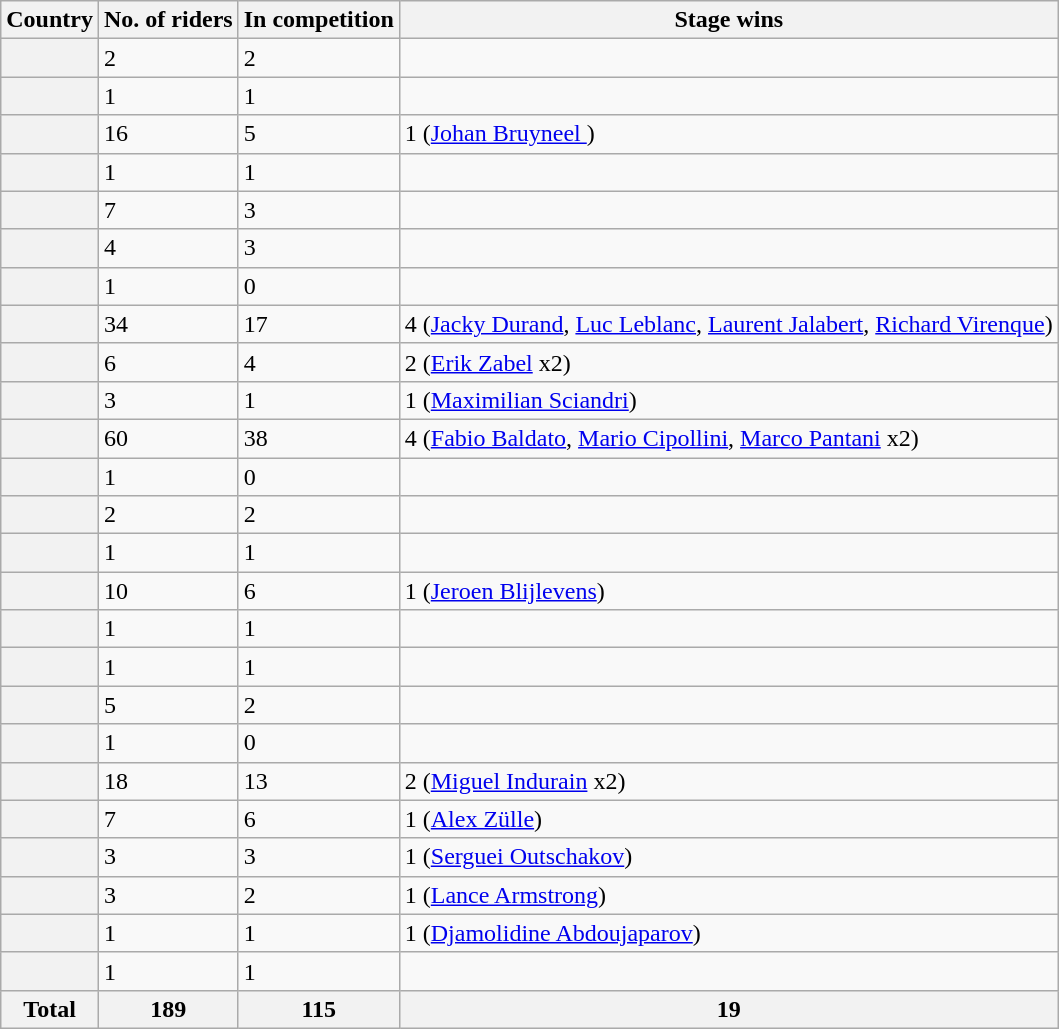<table class="wikitable sortable plainrowheaders">
<tr>
<th scope="col">Country</th>
<th scope="col">No. of riders</th>
<th scope="col">In competition</th>
<th scope="col">Stage wins</th>
</tr>
<tr>
<th scope="row"></th>
<td>2</td>
<td>2</td>
<td></td>
</tr>
<tr>
<th scope="row"></th>
<td>1</td>
<td>1</td>
<td></td>
</tr>
<tr>
<th scope="row"></th>
<td>16</td>
<td>5</td>
<td>1 (<a href='#'>Johan Bruyneel </a>)</td>
</tr>
<tr>
<th scope="row"></th>
<td>1</td>
<td>1</td>
<td></td>
</tr>
<tr>
<th scope="row"></th>
<td>7</td>
<td>3</td>
<td></td>
</tr>
<tr>
<th scope="row"></th>
<td>4</td>
<td>3</td>
<td></td>
</tr>
<tr>
<th scope="row"></th>
<td>1</td>
<td>0</td>
<td></td>
</tr>
<tr>
<th scope="row"></th>
<td>34</td>
<td>17</td>
<td>4 (<a href='#'>Jacky Durand</a>, <a href='#'>Luc Leblanc</a>, <a href='#'>Laurent Jalabert</a>, <a href='#'>Richard Virenque</a>)</td>
</tr>
<tr>
<th scope="row"></th>
<td>6</td>
<td>4</td>
<td>2 (<a href='#'>Erik Zabel</a> x2)</td>
</tr>
<tr>
<th scope="row"></th>
<td>3</td>
<td>1</td>
<td>1 (<a href='#'>Maximilian Sciandri</a>)</td>
</tr>
<tr>
<th scope="row"></th>
<td>60</td>
<td>38</td>
<td>4 (<a href='#'>Fabio Baldato</a>, <a href='#'>Mario Cipollini</a>, <a href='#'>Marco Pantani</a> x2)</td>
</tr>
<tr>
<th scope="row"></th>
<td>1</td>
<td>0</td>
<td></td>
</tr>
<tr>
<th scope="row"></th>
<td>2</td>
<td>2</td>
<td></td>
</tr>
<tr>
<th scope="row"></th>
<td>1</td>
<td>1</td>
<td></td>
</tr>
<tr>
<th scope="row"></th>
<td>10</td>
<td>6</td>
<td>1 (<a href='#'>Jeroen Blijlevens</a>)</td>
</tr>
<tr>
<th scope="row"></th>
<td>1</td>
<td>1</td>
<td></td>
</tr>
<tr>
<th scope="row"></th>
<td>1</td>
<td>1</td>
<td></td>
</tr>
<tr>
<th scope="row"></th>
<td>5</td>
<td>2</td>
<td></td>
</tr>
<tr>
<th scope="row"></th>
<td>1</td>
<td>0</td>
<td></td>
</tr>
<tr>
<th scope="row"></th>
<td>18</td>
<td>13</td>
<td>2 (<a href='#'>Miguel Indurain</a> x2)</td>
</tr>
<tr>
<th scope="row"></th>
<td>7</td>
<td>6</td>
<td>1 (<a href='#'>Alex Zülle</a>)</td>
</tr>
<tr>
<th scope="row"></th>
<td>3</td>
<td>3</td>
<td>1 (<a href='#'>Serguei Outschakov</a>)</td>
</tr>
<tr>
<th scope="row"></th>
<td>3</td>
<td>2</td>
<td>1 (<a href='#'>Lance Armstrong</a>)</td>
</tr>
<tr>
<th scope="row"></th>
<td>1</td>
<td>1</td>
<td>1 (<a href='#'>Djamolidine Abdoujaparov</a>)</td>
</tr>
<tr>
<th scope="row"></th>
<td>1</td>
<td>1</td>
<td></td>
</tr>
<tr>
<th scope="row">Total</th>
<th>189</th>
<th>115</th>
<th>19</th>
</tr>
</table>
